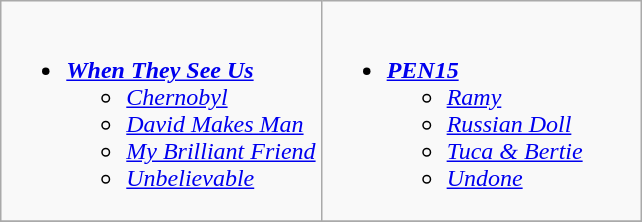<table class="wikitable" role="presentation">
<tr>
<td style="vertical-align:top; width:50%;"><br><ul><li><strong><em><a href='#'>When They See Us</a></em></strong><ul><li><em><a href='#'>Chernobyl</a></em></li><li><em><a href='#'>David Makes Man</a></em></li><li><em><a href='#'>My Brilliant Friend</a></em></li><li><em><a href='#'>Unbelievable</a></em></li></ul></li></ul></td>
<td style="vertical-align:top; width:50%;"><br><ul><li><strong><em><a href='#'>PEN15</a></em></strong><ul><li><em><a href='#'>Ramy</a></em></li><li><em><a href='#'>Russian Doll</a></em></li><li><em><a href='#'>Tuca & Bertie</a></em></li><li><em><a href='#'>Undone</a></em></li></ul></li></ul></td>
</tr>
<tr>
</tr>
</table>
